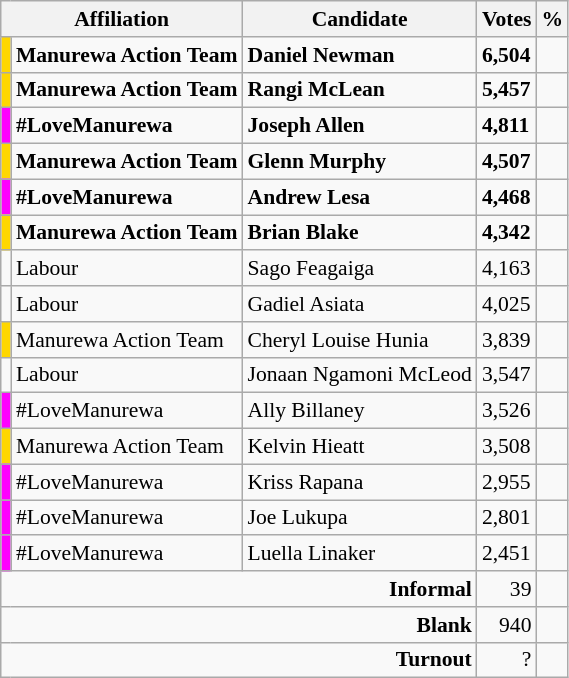<table class="wikitable col4right col5right" style="font-size:90%">
<tr>
<th colspan="2">Affiliation</th>
<th>Candidate</th>
<th>Votes</th>
<th>%</th>
</tr>
<tr>
<td style="background:gold"></td>
<td><strong>Manurewa Action Team</strong></td>
<td><strong>Daniel Newman</strong></td>
<td><strong>6,504</strong></td>
<td></td>
</tr>
<tr>
<td style="background:gold"></td>
<td><strong>Manurewa Action Team</strong></td>
<td><strong>Rangi McLean</strong></td>
<td><strong>5,457</strong></td>
<td></td>
</tr>
<tr>
<td style="background:#ff00ff"></td>
<td><strong>#LoveManurewa</strong></td>
<td><strong>Joseph Allen</strong></td>
<td><strong>4,811</strong></td>
<td></td>
</tr>
<tr>
<td style="background:gold"></td>
<td><strong>Manurewa Action Team</strong></td>
<td><strong>Glenn Murphy</strong></td>
<td><strong>4,507</strong></td>
<td></td>
</tr>
<tr>
<td style="background:#ff00ff"></td>
<td><strong>#LoveManurewa</strong></td>
<td><strong>Andrew Lesa</strong></td>
<td><strong>4,468</strong></td>
<td></td>
</tr>
<tr>
<td style="background:gold"></td>
<td><strong>Manurewa Action Team</strong></td>
<td><strong>Brian Blake</strong></td>
<td><strong>4,342</strong></td>
<td></td>
</tr>
<tr>
<td></td>
<td>Labour</td>
<td>Sago Feagaiga</td>
<td>4,163</td>
<td></td>
</tr>
<tr>
<td></td>
<td>Labour</td>
<td>Gadiel Asiata</td>
<td>4,025</td>
<td></td>
</tr>
<tr>
<td style="background:gold"></td>
<td>Manurewa Action Team</td>
<td>Cheryl Louise Hunia</td>
<td>3,839</td>
<td></td>
</tr>
<tr>
<td></td>
<td>Labour</td>
<td>Jonaan Ngamoni McLeod</td>
<td>3,547</td>
<td></td>
</tr>
<tr>
<td style="background:#ff00ff"></td>
<td>#LoveManurewa</td>
<td>Ally Billaney</td>
<td>3,526</td>
<td></td>
</tr>
<tr>
<td style="background:gold"></td>
<td>Manurewa Action Team</td>
<td>Kelvin Hieatt</td>
<td>3,508</td>
<td></td>
</tr>
<tr>
<td style="background:#ff00ff"></td>
<td>#LoveManurewa</td>
<td>Kriss Rapana</td>
<td>2,955</td>
<td></td>
</tr>
<tr>
<td style="background:#ff00ff"></td>
<td>#LoveManurewa</td>
<td>Joe Lukupa</td>
<td>2,801</td>
<td></td>
</tr>
<tr>
<td style="background:#ff00ff"></td>
<td>#LoveManurewa</td>
<td>Luella Linaker</td>
<td>2,451</td>
<td></td>
</tr>
<tr>
<td colspan="3" style="text-align:right"><strong>Informal</strong></td>
<td style="text-align:right">39</td>
<td style="text-align:right"></td>
</tr>
<tr>
<td colspan="3" style="text-align:right"><strong>Blank</strong></td>
<td style="text-align:right">940</td>
<td style="text-align:right"></td>
</tr>
<tr>
<td colspan="3" style="text-align:right"><strong>Turnout</strong></td>
<td style="text-align:right">?</td>
<td></td>
</tr>
</table>
